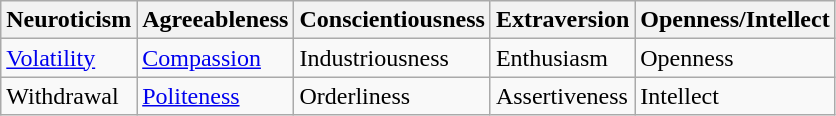<table class="wikitable">
<tr>
<th>Neuroticism</th>
<th>Agreeableness</th>
<th>Conscientiousness</th>
<th>Extraversion</th>
<th>Openness/Intellect</th>
</tr>
<tr>
<td><a href='#'>Volatility</a></td>
<td><a href='#'>Compassion</a></td>
<td>Industriousness</td>
<td>Enthusiasm</td>
<td>Openness</td>
</tr>
<tr>
<td>Withdrawal</td>
<td><a href='#'>Politeness</a></td>
<td>Orderliness</td>
<td>Assertiveness</td>
<td>Intellect</td>
</tr>
</table>
